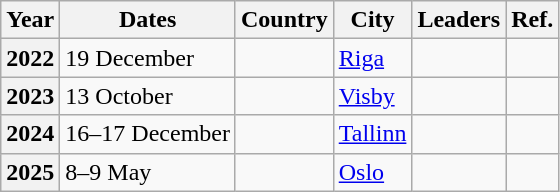<table class="wikitable sortable">
<tr>
<th>Year</th>
<th>Dates</th>
<th>Country</th>
<th>City</th>
<th>Leaders</th>
<th>Ref.</th>
</tr>
<tr>
<th scope="row">2022</th>
<td>19 December</td>
<td></td>
<td><a href='#'>Riga</a></td>
<td style="text-align:center"></td>
<td></td>
</tr>
<tr>
<th scope="row">2023</th>
<td>13 October</td>
<td></td>
<td><a href='#'>Visby</a></td>
<td style="text-align:center"></td>
<td></td>
</tr>
<tr>
<th scope="row">2024</th>
<td>16–17 December</td>
<td></td>
<td><a href='#'>Tallinn</a></td>
<td style="text-align:center"></td>
<td></td>
</tr>
<tr>
<th scope="row">2025</th>
<td>8–9 May</td>
<td></td>
<td><a href='#'>Oslo</a></td>
<td style="text-align:center"></td>
<td></td>
</tr>
</table>
